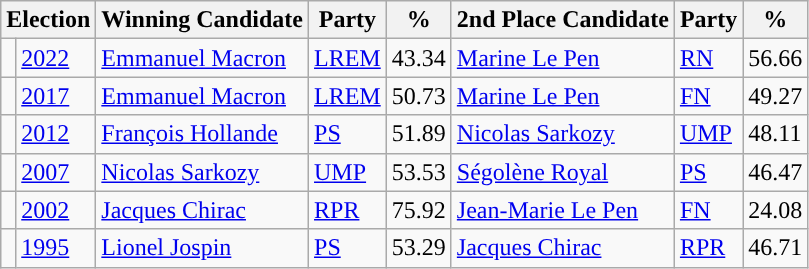<table class="wikitable">
<tr>
<th colspan="2">Election</th>
<th>Winning Candidate</th>
<th>Party</th>
<th>%</th>
<th>2nd Place Candidate</th>
<th>Party</th>
<th>%</th>
</tr>
<tr>
<td style="background:"></td>
<td><a href='#'>2022</a></td>
<td><a href='#'>Emmanuel Macron</a></td>
<td><a href='#'>LREM</a></td>
<td>43.34</td>
<td><a href='#'>Marine Le Pen</a></td>
<td><a href='#'>RN</a></td>
<td>56.66</td>
</tr>
<tr>
<td style="background-color: "></td>
<td><a href='#'>2017</a></td>
<td><a href='#'>Emmanuel Macron</a></td>
<td><a href='#'>LREM</a></td>
<td>50.73</td>
<td><a href='#'>Marine Le Pen</a></td>
<td><a href='#'>FN</a></td>
<td>49.27</td>
</tr>
<tr>
<td style="background-color: "></td>
<td><a href='#'>2012</a></td>
<td><a href='#'>François Hollande</a></td>
<td><a href='#'>PS</a></td>
<td>51.89</td>
<td><a href='#'>Nicolas Sarkozy</a></td>
<td><a href='#'>UMP</a></td>
<td>48.11</td>
</tr>
<tr>
<td style="background-color: "></td>
<td><a href='#'>2007</a></td>
<td><a href='#'>Nicolas Sarkozy</a></td>
<td><a href='#'>UMP</a></td>
<td>53.53</td>
<td><a href='#'>Ségolène Royal</a></td>
<td><a href='#'>PS</a></td>
<td>46.47</td>
</tr>
<tr>
<td style="background-color: "></td>
<td><a href='#'>2002</a></td>
<td><a href='#'>Jacques Chirac</a></td>
<td><a href='#'>RPR</a></td>
<td>75.92</td>
<td><a href='#'>Jean-Marie Le Pen</a></td>
<td><a href='#'>FN</a></td>
<td>24.08</td>
</tr>
<tr>
<td style="background-color: "></td>
<td><a href='#'>1995</a></td>
<td><a href='#'>Lionel Jospin</a></td>
<td><a href='#'>PS</a></td>
<td>53.29</td>
<td><a href='#'>Jacques Chirac</a></td>
<td><a href='#'>RPR</a></td>
<td>46.71</td>
</tr>
</table>
